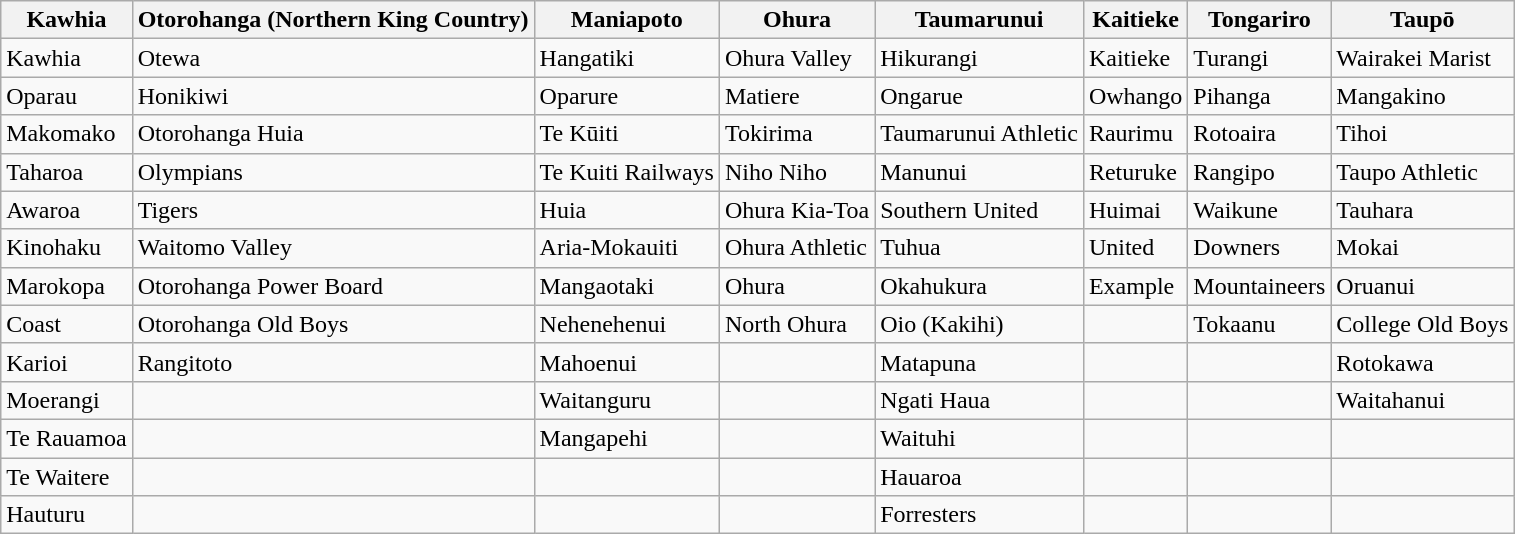<table class="wikitable">
<tr>
<th>Kawhia</th>
<th>Otorohanga (Northern King Country)</th>
<th>Maniapoto</th>
<th>Ohura</th>
<th>Taumarunui</th>
<th>Kaitieke</th>
<th>Tongariro</th>
<th>Taupō</th>
</tr>
<tr>
<td>Kawhia</td>
<td>Otewa</td>
<td>Hangatiki</td>
<td>Ohura Valley</td>
<td>Hikurangi</td>
<td>Kaitieke</td>
<td>Turangi</td>
<td>Wairakei Marist</td>
</tr>
<tr>
<td>Oparau</td>
<td>Honikiwi</td>
<td>Oparure</td>
<td>Matiere</td>
<td>Ongarue</td>
<td>Owhango</td>
<td>Pihanga</td>
<td>Mangakino</td>
</tr>
<tr>
<td>Makomako</td>
<td>Otorohanga Huia</td>
<td>Te Kūiti</td>
<td>Tokirima</td>
<td>Taumarunui Athletic</td>
<td>Raurimu</td>
<td>Rotoaira</td>
<td>Tihoi</td>
</tr>
<tr>
<td>Taharoa</td>
<td>Olympians</td>
<td>Te Kuiti Railways</td>
<td>Niho Niho</td>
<td>Manunui</td>
<td>Returuke</td>
<td>Rangipo</td>
<td>Taupo Athletic</td>
</tr>
<tr>
<td>Awaroa</td>
<td>Tigers</td>
<td>Huia</td>
<td>Ohura Kia-Toa</td>
<td>Southern United</td>
<td>Huimai</td>
<td>Waikune</td>
<td>Tauhara</td>
</tr>
<tr>
<td>Kinohaku</td>
<td>Waitomo Valley</td>
<td>Aria-Mokauiti</td>
<td>Ohura Athletic</td>
<td>Tuhua</td>
<td>United</td>
<td>Downers</td>
<td>Mokai</td>
</tr>
<tr>
<td>Marokopa</td>
<td>Otorohanga Power Board</td>
<td>Mangaotaki</td>
<td>Ohura</td>
<td>Okahukura</td>
<td>Example</td>
<td>Mountaineers</td>
<td>Oruanui</td>
</tr>
<tr>
<td>Coast</td>
<td>Otorohanga Old Boys</td>
<td>Nehenehenui</td>
<td>North Ohura</td>
<td>Oio (Kakihi)</td>
<td></td>
<td>Tokaanu</td>
<td>College Old Boys</td>
</tr>
<tr>
<td>Karioi</td>
<td>Rangitoto</td>
<td>Mahoenui</td>
<td></td>
<td>Matapuna</td>
<td></td>
<td></td>
<td>Rotokawa</td>
</tr>
<tr>
<td>Moerangi</td>
<td></td>
<td>Waitanguru</td>
<td></td>
<td>Ngati Haua</td>
<td></td>
<td></td>
<td>Waitahanui</td>
</tr>
<tr>
<td>Te Rauamoa</td>
<td></td>
<td>Mangapehi</td>
<td></td>
<td>Waituhi</td>
<td></td>
<td></td>
<td></td>
</tr>
<tr>
<td>Te Waitere</td>
<td></td>
<td></td>
<td></td>
<td>Hauaroa</td>
<td></td>
<td></td>
<td></td>
</tr>
<tr>
<td>Hauturu</td>
<td></td>
<td></td>
<td></td>
<td>Forresters</td>
<td></td>
<td></td>
<td></td>
</tr>
</table>
